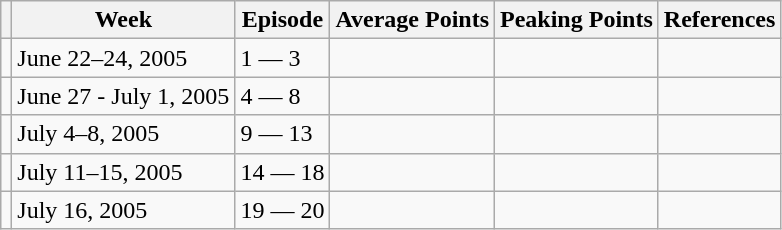<table class="wikitable">
<tr>
<th></th>
<th>Week</th>
<th>Episode</th>
<th>Average Points</th>
<th>Peaking Points</th>
<th>References</th>
</tr>
<tr>
<td></td>
<td>June 22–24, 2005</td>
<td>1 — 3</td>
<td></td>
<td></td>
<td></td>
</tr>
<tr>
<td></td>
<td>June 27 - July 1, 2005</td>
<td>4 — 8</td>
<td></td>
<td></td>
<td></td>
</tr>
<tr>
<td></td>
<td>July 4–8, 2005</td>
<td>9 — 13</td>
<td></td>
<td></td>
<td></td>
</tr>
<tr>
<td></td>
<td>July 11–15, 2005</td>
<td>14 — 18</td>
<td></td>
<td></td>
<td></td>
</tr>
<tr>
<td></td>
<td>July 16, 2005</td>
<td>19 — 20</td>
<td></td>
<td></td>
<td></td>
</tr>
</table>
